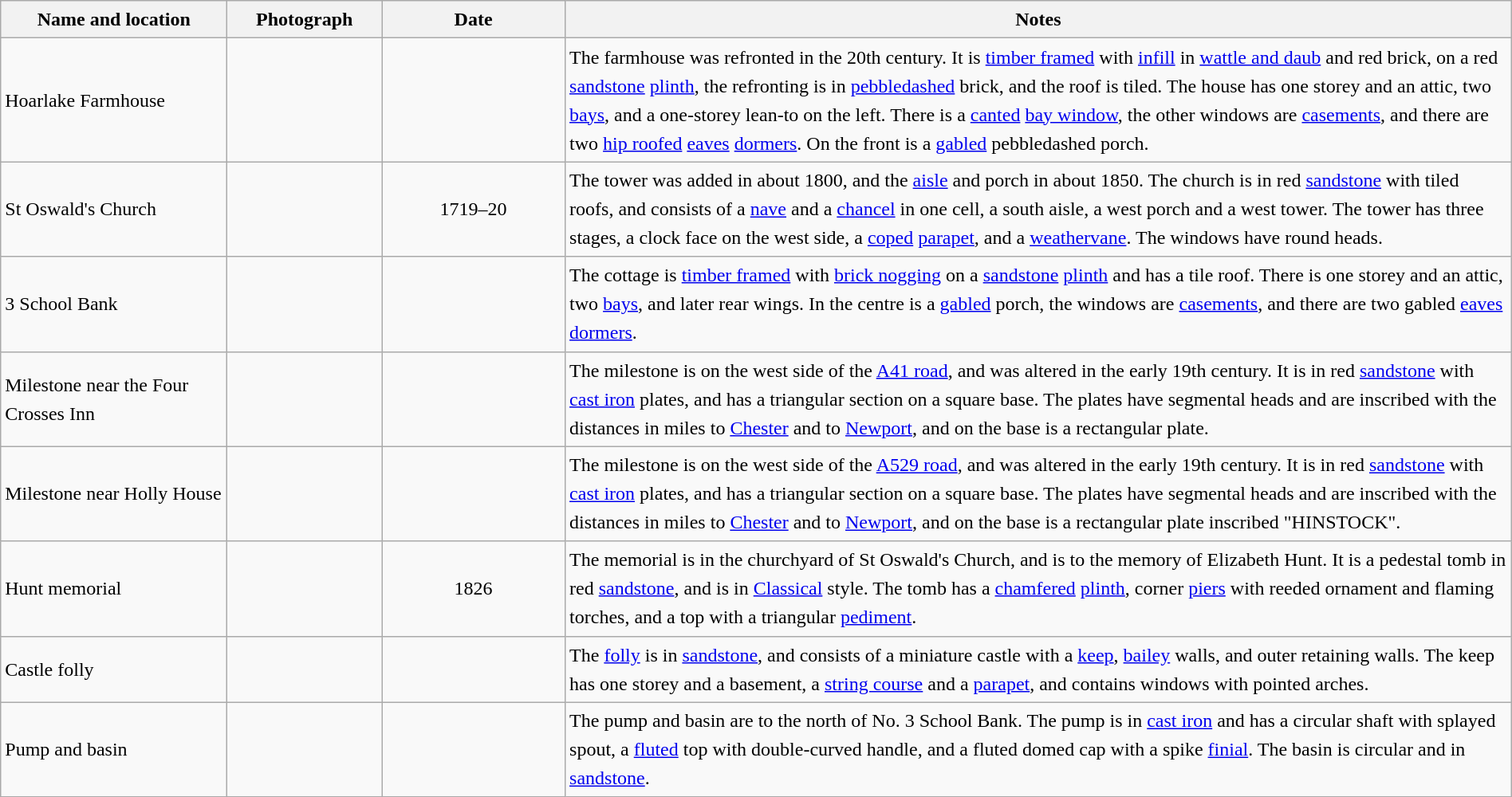<table class="wikitable sortable plainrowheaders" style="width:100%;border:0px;text-align:left;line-height:150%;">
<tr>
<th scope="col"  style="width:150px">Name and location</th>
<th scope="col"  style="width:100px" class="unsortable">Photograph</th>
<th scope="col"  style="width:120px">Date</th>
<th scope="col"  style="width:650px" class="unsortable">Notes</th>
</tr>
<tr>
<td>Hoarlake Farmhouse<br><small></small></td>
<td></td>
<td align="center"></td>
<td>The farmhouse was refronted in the 20th century.  It is <a href='#'>timber framed</a> with <a href='#'>infill</a> in <a href='#'>wattle and daub</a> and red brick, on a red <a href='#'>sandstone</a> <a href='#'>plinth</a>, the refronting is in <a href='#'>pebbledashed</a> brick, and the roof is tiled.  The house has one storey and an attic, two <a href='#'>bays</a>, and a one-storey lean-to on the left.  There is a <a href='#'>canted</a> <a href='#'>bay window</a>, the other windows are <a href='#'>casements</a>, and there are two <a href='#'>hip roofed</a> <a href='#'>eaves</a> <a href='#'>dormers</a>.  On the front is a <a href='#'>gabled</a> pebbledashed porch.</td>
</tr>
<tr>
<td>St Oswald's Church<br><small></small></td>
<td></td>
<td align="center">1719–20</td>
<td>The tower was added in about 1800, and the <a href='#'>aisle</a> and porch in about 1850.  The church is in red <a href='#'>sandstone</a> with tiled roofs, and consists of a <a href='#'>nave</a> and a <a href='#'>chancel</a> in one cell, a south aisle, a west porch and a west tower.  The tower has three stages, a clock face on the west side, a <a href='#'>coped</a> <a href='#'>parapet</a>, and a <a href='#'>weathervane</a>.  The windows have round heads.</td>
</tr>
<tr>
<td>3 School Bank<br><small></small></td>
<td></td>
<td align="center"></td>
<td>The cottage is <a href='#'>timber framed</a> with <a href='#'>brick nogging</a> on a <a href='#'>sandstone</a> <a href='#'>plinth</a> and has a tile roof.  There is one storey and an attic, two <a href='#'>bays</a>, and later rear wings.  In the centre is a <a href='#'>gabled</a> porch, the windows are <a href='#'>casements</a>, and there are two gabled <a href='#'>eaves</a> <a href='#'>dormers</a>.</td>
</tr>
<tr>
<td>Milestone near the Four Crosses Inn<br><small></small></td>
<td></td>
<td align="center"></td>
<td>The milestone is on the west side of the <a href='#'>A41 road</a>, and was altered in the early 19th century.  It is in red <a href='#'>sandstone</a> with <a href='#'>cast iron</a> plates, and has a triangular section on a square base.  The plates have segmental heads and are inscribed with the distances in miles to <a href='#'>Chester</a> and to <a href='#'>Newport</a>, and on the base is a rectangular plate.</td>
</tr>
<tr>
<td>Milestone near Holly House<br><small></small></td>
<td></td>
<td align="center"></td>
<td>The milestone is on the west side of the <a href='#'>A529 road</a>, and was altered in the early 19th century.  It is in red <a href='#'>sandstone</a> with <a href='#'>cast iron</a> plates, and has a triangular section on a square base.  The plates have segmental heads and are inscribed with the distances in miles to <a href='#'>Chester</a> and to <a href='#'>Newport</a>, and on the base is a rectangular plate inscribed "HINSTOCK".</td>
</tr>
<tr>
<td>Hunt memorial<br><small></small></td>
<td></td>
<td align="center">1826</td>
<td>The memorial is in the churchyard of St Oswald's Church, and is to the memory of Elizabeth Hunt.  It is a pedestal tomb in red <a href='#'>sandstone</a>, and is in <a href='#'>Classical</a> style.  The tomb has a <a href='#'>chamfered</a> <a href='#'>plinth</a>, corner <a href='#'>piers</a> with reeded ornament and flaming torches, and a top with a triangular <a href='#'>pediment</a>.</td>
</tr>
<tr>
<td>Castle folly<br><small></small></td>
<td></td>
<td align="center"></td>
<td>The <a href='#'>folly</a> is in <a href='#'>sandstone</a>, and consists of a miniature castle with a <a href='#'>keep</a>, <a href='#'>bailey</a> walls, and outer retaining walls.  The keep has one storey and a basement, a <a href='#'>string course</a> and a <a href='#'>parapet</a>, and contains windows with pointed arches.</td>
</tr>
<tr>
<td>Pump and basin<br><small></small></td>
<td></td>
<td align="center"></td>
<td>The pump and basin are to the north of No. 3 School Bank.  The pump is in <a href='#'>cast iron</a> and has a circular shaft with splayed spout, a <a href='#'>fluted</a> top with double-curved handle, and a fluted domed cap with a spike <a href='#'>finial</a>.  The basin is circular and in <a href='#'>sandstone</a>.</td>
</tr>
<tr>
</tr>
</table>
